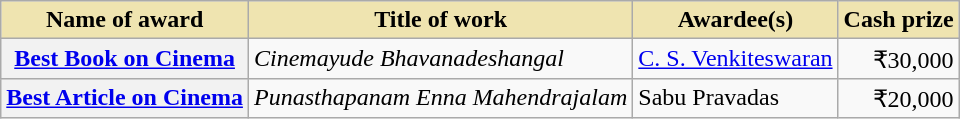<table class="wikitable plainrowheaders">
<tr>
<th style="background-color:#EFE4B0;">Name of award</th>
<th style="background-color:#EFE4B0;">Title of work</th>
<th style="background-color:#EFE4B0;">Awardee(s)</th>
<th style="background-color:#EFE4B0;">Cash prize</th>
</tr>
<tr>
<th scope="row"><a href='#'>Best Book on Cinema</a></th>
<td><em>Cinemayude Bhavanadeshangal</em></td>
<td><a href='#'>C. S. Venkiteswaran</a></td>
<td align="right">₹30,000</td>
</tr>
<tr>
<th scope="row"><a href='#'>Best Article on Cinema</a></th>
<td><em>Punasthapanam Enna Mahendrajalam</em></td>
<td>Sabu Pravadas</td>
<td align="right">₹20,000</td>
</tr>
</table>
